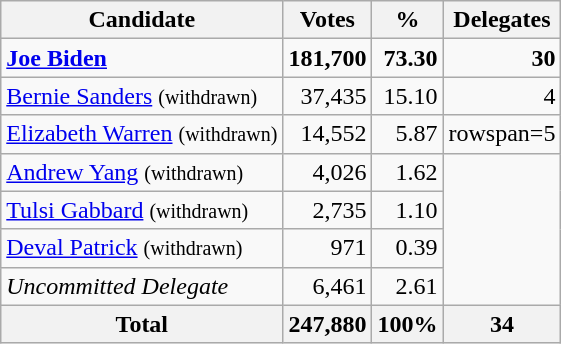<table class="wikitable sortable" style="text-align:right;">
<tr>
<th>Candidate</th>
<th>Votes</th>
<th>%</th>
<th>Delegates</th>
</tr>
<tr>
<td style="text-align:left;" data-sort-value="Biden, Joe"><strong><a href='#'>Joe Biden</a></strong></td>
<td><strong>181,700</strong></td>
<td><strong>73.30</strong></td>
<td><strong>30</strong></td>
</tr>
<tr>
<td style="text-align:left;" data-sort-value="Sanders, Bernie"><a href='#'>Bernie Sanders</a> <small>(withdrawn)</small></td>
<td>37,435</td>
<td>15.10</td>
<td>4</td>
</tr>
<tr>
<td style="text-align:left;" data-sort-value="Warren, Elizabeth"><a href='#'>Elizabeth Warren</a> <small>(withdrawn)</small></td>
<td>14,552</td>
<td>5.87</td>
<td>rowspan=5 </td>
</tr>
<tr>
<td style="text-align:left;" data-sort-value="Yang, Andrew"><a href='#'>Andrew Yang</a> <small>(withdrawn)</small></td>
<td>4,026</td>
<td>1.62</td>
</tr>
<tr>
<td style="text-align:left;" data-sort-value="Gabbard, Tulsi"><a href='#'>Tulsi Gabbard</a> <small>(withdrawn)</small></td>
<td>2,735</td>
<td>1.10</td>
</tr>
<tr>
<td style="text-align:left;" data-sort-value="Patrick, Deval"><a href='#'>Deval Patrick</a> <small>(withdrawn)</small></td>
<td>971</td>
<td>0.39</td>
</tr>
<tr>
<td style="text-align:left;"  data-sort-value="ZZ"><em>Uncommitted Delegate</em></td>
<td>6,461</td>
<td>2.61</td>
</tr>
<tr>
<th>Total</th>
<th>247,880</th>
<th>100%</th>
<th>34</th>
</tr>
</table>
